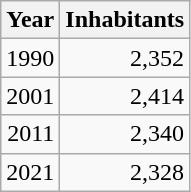<table cellspacing="0" cellpadding="0">
<tr>
<td valign="top"><br><table class="wikitable sortable zebra hintergrundfarbe5">
<tr>
<th>Year</th>
<th>Inhabitants</th>
</tr>
<tr align="right">
<td>1990</td>
<td>2,352</td>
</tr>
<tr align="right">
<td>2001</td>
<td>2,414</td>
</tr>
<tr align="right">
<td>2011</td>
<td>2,340</td>
</tr>
<tr align="right">
<td>2021</td>
<td>2,328</td>
</tr>
</table>
</td>
</tr>
</table>
